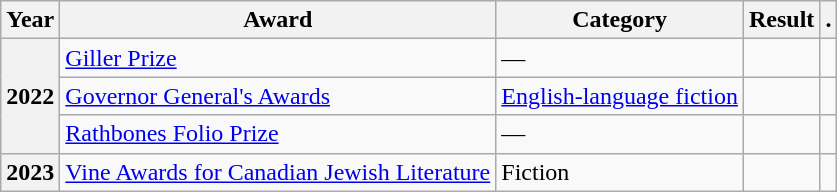<table class="wikitable sortable">
<tr>
<th>Year</th>
<th>Award</th>
<th>Category</th>
<th>Result</th>
<th>.</th>
</tr>
<tr>
<th rowspan="3">2022</th>
<td><a href='#'>Giller Prize</a></td>
<td>—</td>
<td></td>
<td></td>
</tr>
<tr>
<td><a href='#'>Governor General's Awards</a></td>
<td><a href='#'>English-language fiction</a></td>
<td></td>
<td></td>
</tr>
<tr>
<td><a href='#'>Rathbones Folio Prize</a></td>
<td>—</td>
<td></td>
<td></td>
</tr>
<tr>
<th>2023</th>
<td><a href='#'>Vine Awards for Canadian Jewish Literature</a></td>
<td>Fiction</td>
<td></td>
<td></td>
</tr>
</table>
